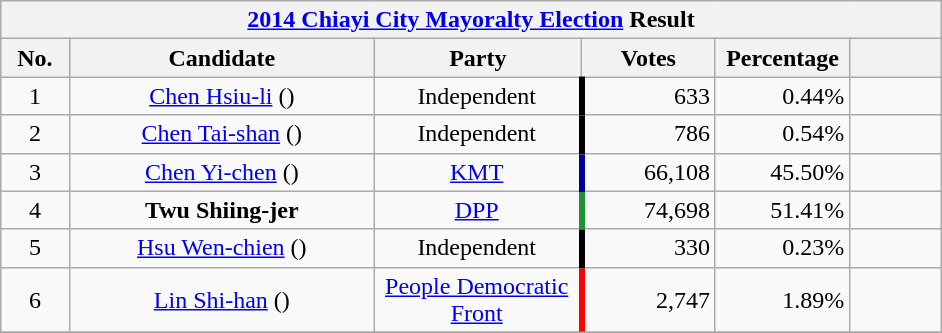<table class="wikitable" style="margin:1em auto; text-align:center">
<tr>
<th colspan="7" width=620px><a href='#'>2014 Chiayi City Mayoralty Election</a> Result</th>
</tr>
<tr>
<th width=35>No.</th>
<th width=180>Candidate</th>
<th width=120>Party</th>
<th width=75>Votes</th>
<th width=75>Percentage</th>
<th width=49></th>
</tr>
<tr>
<td>1</td>
<td><a href='#'>Chen Hsiu-li</a> ()</td>
<td>Independent</td>
<td style="border-left:4px solid #000000;" align="right">633</td>
<td align="right">0.44%</td>
<td align="center"></td>
</tr>
<tr>
<td>2</td>
<td><a href='#'>Chen Tai-shan</a> ()</td>
<td>Independent</td>
<td style="border-left:4px solid #000000;" align="right">786</td>
<td align="right">0.54%</td>
<td align="center"></td>
</tr>
<tr>
<td>3</td>
<td><a href='#'>Chen Yi-chen</a> ()</td>
<td><a href='#'>KMT</a></td>
<td style="border-left:4px solid #000099;" align="right">66,108</td>
<td align="right">45.50%</td>
<td align="center"></td>
</tr>
<tr>
<td>4</td>
<td><strong>Twu Shiing-jer</strong></td>
<td><a href='#'>DPP</a></td>
<td style="border-left:4px solid #1B9431;" align="right">74,698</td>
<td align="right">51.41%</td>
<td align="center"><div></div></td>
</tr>
<tr>
<td>5</td>
<td><a href='#'>Hsu Wen-chien</a> ()</td>
<td>Independent</td>
<td style="border-left:4px solid #000000;" align="right">330</td>
<td align="right">0.23%</td>
<td align="center"></td>
</tr>
<tr>
<td>6</td>
<td><a href='#'>Lin Shi-han</a> ()</td>
<td><a href='#'>People Democratic Front</a></td>
<td style="border-left:4px solid #FF0000;" align="right">2,747</td>
<td align="right">1.89%</td>
<td align="center"></td>
</tr>
<tr bgcolor=EEEEEE>
</tr>
</table>
